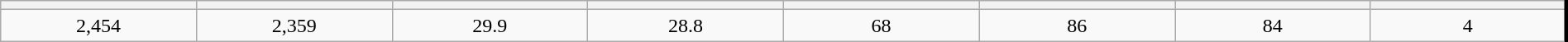<table class="wikitable" style="width:100%; text-align:center; border-right:#000 3px solid;">
<tr>
<th style="width:12.5%;"></th>
<th style="width:12.5%;"></th>
<th style="width:12.5%;"></th>
<th style="width:12.5%;"></th>
<th style="width:12.5%;"></th>
<th style="width:12.5%;"></th>
<th style="width:12.5%;"></th>
<th style="width:12.5%;"></th>
</tr>
<tr>
<td>2,454</td>
<td>2,359</td>
<td>29.9</td>
<td>28.8</td>
<td>68</td>
<td>86</td>
<td>84</td>
<td>4</td>
</tr>
</table>
